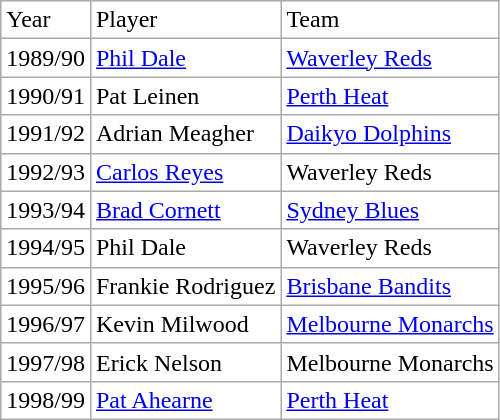<table class="wikitable">
<tr bgcolor="#FFFFFF">
<td>Year</td>
<td>Player</td>
<td>Team</td>
</tr>
<tr bgcolor="#FFFFFF">
<td>1989/90</td>
<td><a href='#'>Phil Dale</a></td>
<td><a href='#'>Waverley Reds</a></td>
</tr>
<tr bgcolor="#FFFFFF">
<td>1990/91</td>
<td>Pat Leinen</td>
<td><a href='#'>Perth Heat</a></td>
</tr>
<tr bgcolor="#FFFFFF">
<td>1991/92</td>
<td>Adrian Meagher</td>
<td><a href='#'>Daikyo Dolphins</a></td>
</tr>
<tr bgcolor="#FFFFFF">
<td>1992/93</td>
<td><a href='#'>Carlos Reyes</a></td>
<td>Waverley Reds</td>
</tr>
<tr bgcolor="#FFFFFF">
<td>1993/94</td>
<td><a href='#'>Brad Cornett</a></td>
<td><a href='#'>Sydney Blues</a></td>
</tr>
<tr bgcolor="#FFFFFF">
<td>1994/95</td>
<td>Phil Dale</td>
<td>Waverley Reds</td>
</tr>
<tr bgcolor="#FFFFFF">
<td>1995/96</td>
<td>Frankie Rodriguez</td>
<td><a href='#'>Brisbane Bandits</a></td>
</tr>
<tr bgcolor="#FFFFFF">
<td>1996/97</td>
<td>Kevin Milwood</td>
<td><a href='#'>Melbourne Monarchs</a></td>
</tr>
<tr bgcolor="#FFFFFF">
<td>1997/98</td>
<td>Erick Nelson</td>
<td>Melbourne Monarchs</td>
</tr>
<tr bgcolor="#FFFFFF">
<td>1998/99</td>
<td><a href='#'>Pat Ahearne</a></td>
<td><a href='#'>Perth Heat</a></td>
</tr>
</table>
